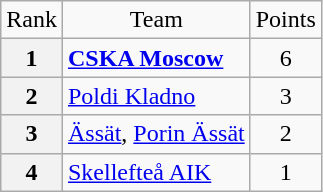<table class="wikitable" style="text-align: center;">
<tr>
<td>Rank</td>
<td>Team</td>
<td>Points</td>
</tr>
<tr>
<th>1</th>
<td style="text-align: left;"> <strong><a href='#'>CSKA Moscow</a></strong></td>
<td>6</td>
</tr>
<tr>
<th>2</th>
<td style="text-align: left;"> <a href='#'>Poldi Kladno</a></td>
<td>3</td>
</tr>
<tr>
<th>3</th>
<td style="text-align: left;"> <a href='#'>Ässät</a>, <a href='#'>Porin Ässät</a></td>
<td>2</td>
</tr>
<tr>
<th>4</th>
<td style="text-align: left;"> <a href='#'>Skellefteå AIK</a></td>
<td>1</td>
</tr>
</table>
